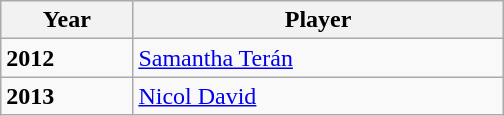<table class=wikitable style="width:21em; float:left; margin-right:1em">
<tr>
<th>Year</th>
<th>Player</th>
</tr>
<tr>
<td><strong>2012</strong></td>
<td> <a href='#'>Samantha Terán</a></td>
</tr>
<tr>
<td><strong>2013</strong></td>
<td> <a href='#'>Nicol David</a></td>
</tr>
</table>
